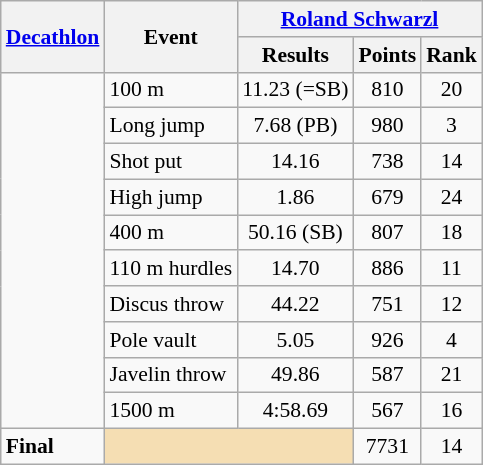<table class="wikitable" border="1" style="font-size:90%">
<tr>
<th rowspan=2><a href='#'>Decathlon</a></th>
<th rowspan=2>Event</th>
<th colspan=3><a href='#'>Roland Schwarzl</a></th>
</tr>
<tr>
<th>Results</th>
<th>Points</th>
<th>Rank</th>
</tr>
<tr>
<td rowspan=10></td>
<td>100 m</td>
<td align=center>11.23 (=SB)</td>
<td align=center>810</td>
<td align=center>20</td>
</tr>
<tr>
<td>Long jump</td>
<td align=center>7.68 (PB)</td>
<td align=center>980</td>
<td align=center>3</td>
</tr>
<tr>
<td>Shot put</td>
<td align=center>14.16</td>
<td align=center>738</td>
<td align=center>14</td>
</tr>
<tr>
<td>High jump</td>
<td align=center>1.86</td>
<td align=center>679</td>
<td align=center>24</td>
</tr>
<tr>
<td>400 m</td>
<td align=center>50.16 (SB)</td>
<td align=center>807</td>
<td align=center>18</td>
</tr>
<tr>
<td>110 m hurdles</td>
<td align=center>14.70</td>
<td align=center>886</td>
<td align=center>11</td>
</tr>
<tr>
<td>Discus throw</td>
<td align=center>44.22</td>
<td align=center>751</td>
<td align=center>12</td>
</tr>
<tr>
<td>Pole vault</td>
<td align=center>5.05</td>
<td align=center>926</td>
<td align=center>4</td>
</tr>
<tr>
<td>Javelin throw</td>
<td align=center>49.86</td>
<td align=center>587</td>
<td align=center>21</td>
</tr>
<tr>
<td>1500 m</td>
<td align=center>4:58.69</td>
<td align=center>567</td>
<td align=center>16</td>
</tr>
<tr>
<td><strong>Final</strong></td>
<td colspan=2 bgcolor=wheat></td>
<td align=center>7731</td>
<td align=center>14</td>
</tr>
</table>
